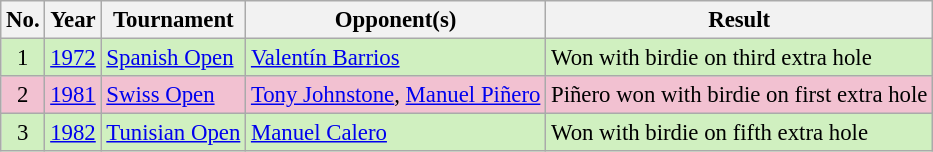<table class="wikitable" style="font-size:95%;">
<tr>
<th>No.</th>
<th>Year</th>
<th>Tournament</th>
<th>Opponent(s)</th>
<th>Result</th>
</tr>
<tr style="background:#D0F0C0;">
<td align=center>1</td>
<td><a href='#'>1972</a></td>
<td><a href='#'>Spanish Open</a></td>
<td> <a href='#'>Valentín Barrios</a></td>
<td>Won with birdie on third extra hole</td>
</tr>
<tr style="background:#F2C1D1;">
<td align=center>2</td>
<td><a href='#'>1981</a></td>
<td><a href='#'>Swiss Open</a></td>
<td> <a href='#'>Tony Johnstone</a>,  <a href='#'>Manuel Piñero</a></td>
<td>Piñero won with birdie on first extra hole</td>
</tr>
<tr style="background:#D0F0C0;">
<td align=center>3</td>
<td><a href='#'>1982</a></td>
<td><a href='#'>Tunisian Open</a></td>
<td> <a href='#'>Manuel Calero</a></td>
<td>Won with birdie on fifth extra hole</td>
</tr>
</table>
